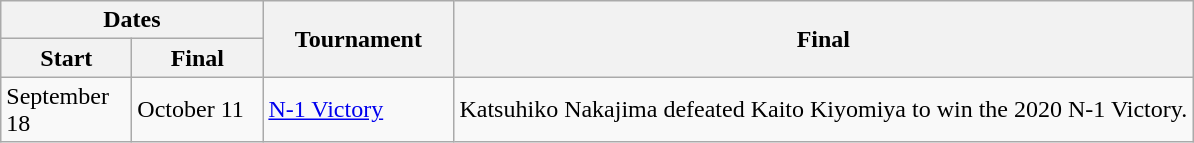<table class="wikitable">
<tr>
<th colspan=2>Dates</th>
<th rowspan=2 scope="col" style="width: 120px;">Tournament</th>
<th rowspan=2>Final</th>
</tr>
<tr>
<th scope="col" style="width: 80px;">Start</th>
<th scope="col" style="width: 80px;">Final</th>
</tr>
<tr>
<td>September 18</td>
<td>October 11</td>
<td><a href='#'>N-1 Victory</a></td>
<td>Katsuhiko Nakajima defeated Kaito Kiyomiya to win the 2020 N-1 Victory.</td>
</tr>
</table>
